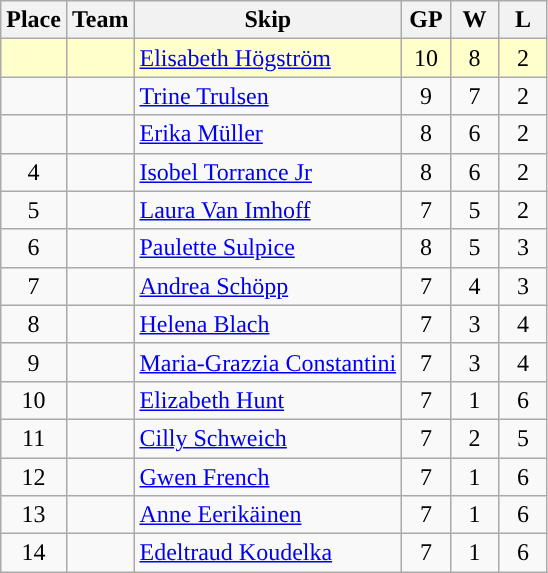<table class="wikitable" style="text-align:center;">
<tr>
<th>Place</th>
<th>Team</th>
<th>Skip</th>
<th width="25">GP</th>
<th width="25">W</th>
<th width="25">L</th>
</tr>
<tr bgcolor="#ffffcc">
<td></td>
<td align=left></td>
<td align=left><a href='#'>Elisabeth Högström</a></td>
<td>10</td>
<td>8</td>
<td>2</td>
</tr>
<tr>
<td></td>
<td align=left></td>
<td align=left><a href='#'>Trine Trulsen</a></td>
<td>9</td>
<td>7</td>
<td>2</td>
</tr>
<tr>
<td></td>
<td align=left></td>
<td align=left><a href='#'>Erika Müller</a></td>
<td>8</td>
<td>6</td>
<td>2</td>
</tr>
<tr>
<td>4</td>
<td align=left></td>
<td align=left><a href='#'>Isobel Torrance Jr</a></td>
<td>8</td>
<td>6</td>
<td>2</td>
</tr>
<tr>
<td>5</td>
<td align=left></td>
<td align=left><a href='#'>Laura Van Imhoff</a></td>
<td>7</td>
<td>5</td>
<td>2</td>
</tr>
<tr>
<td>6</td>
<td align=left></td>
<td align=left><a href='#'>Paulette Sulpice</a></td>
<td>8</td>
<td>5</td>
<td>3</td>
</tr>
<tr>
<td>7</td>
<td align=left></td>
<td align=left><a href='#'>Andrea Schöpp</a></td>
<td>7</td>
<td>4</td>
<td>3</td>
</tr>
<tr>
<td>8</td>
<td align=left></td>
<td align=left><a href='#'>Helena Blach</a></td>
<td>7</td>
<td>3</td>
<td>4</td>
</tr>
<tr>
<td>9</td>
<td align=left></td>
<td align=left><a href='#'>Maria-Grazzia Constantini</a></td>
<td>7</td>
<td>3</td>
<td>4</td>
</tr>
<tr>
<td>10</td>
<td align=left></td>
<td align=left><a href='#'>Elizabeth Hunt</a></td>
<td>7</td>
<td>1</td>
<td>6</td>
</tr>
<tr>
<td>11</td>
<td align=left></td>
<td align=left><a href='#'>Cilly Schweich</a></td>
<td>7</td>
<td>2</td>
<td>5</td>
</tr>
<tr>
<td>12</td>
<td align=left></td>
<td align=left><a href='#'>Gwen French</a></td>
<td>7</td>
<td>1</td>
<td>6</td>
</tr>
<tr>
<td>13</td>
<td align=left></td>
<td align=left><a href='#'>Anne Eerikäinen</a></td>
<td>7</td>
<td>1</td>
<td>6</td>
</tr>
<tr>
<td>14</td>
<td align=left></td>
<td align=left><a href='#'>Edeltraud Koudelka</a></td>
<td>7</td>
<td>1</td>
<td>6</td>
</tr>
</table>
